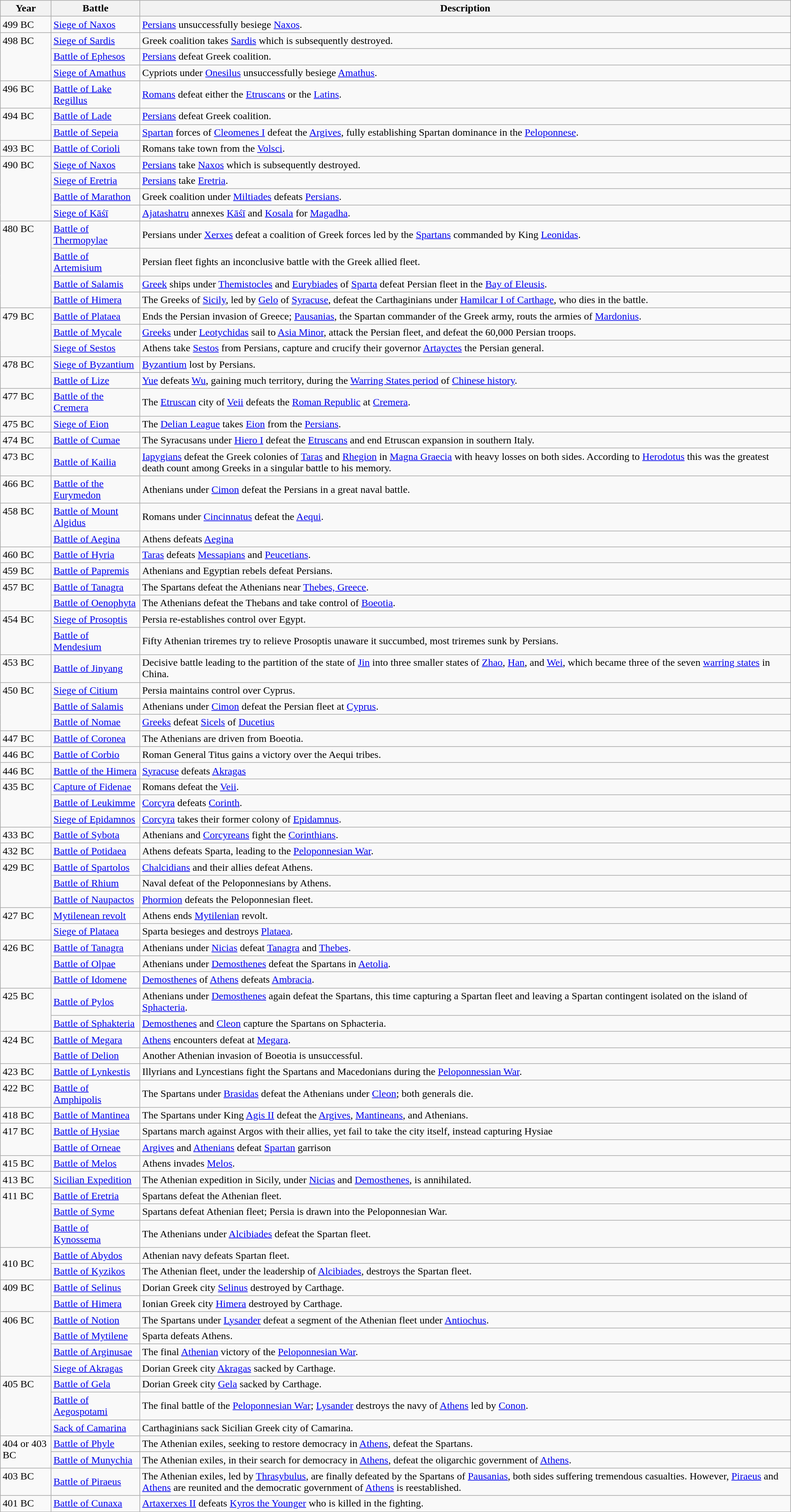<table class="wikitable sortable">
<tr>
<th class="unsortable">Year</th>
<th class="unsortable">Battle</th>
<th class="unsortable">Description</th>
</tr>
<tr>
<td align=top>499 BC</td>
<td><a href='#'>Siege of Naxos</a></td>
<td><a href='#'>Persians</a> unsuccessfully besiege <a href='#'>Naxos</a>.</td>
</tr>
<tr>
<td rowspan=3 valign=top>498 BC</td>
<td><a href='#'>Siege of Sardis</a></td>
<td>Greek coalition takes <a href='#'>Sardis</a> which is subsequently destroyed.</td>
</tr>
<tr>
<td><a href='#'>Battle of Ephesos</a></td>
<td><a href='#'>Persians</a> defeat Greek coalition.</td>
</tr>
<tr>
<td><a href='#'>Siege of Amathus</a></td>
<td>Cypriots under <a href='#'>Onesilus</a> unsuccessfully besiege <a href='#'>Amathus</a>.</td>
</tr>
<tr>
<td valign=top>496 BC</td>
<td><a href='#'>Battle of Lake Regillus</a></td>
<td><a href='#'>Romans</a> defeat either the <a href='#'>Etruscans</a> or the <a href='#'>Latins</a>.</td>
</tr>
<tr>
<td rowspan=2 valign=top>494 BC</td>
<td><a href='#'>Battle of Lade</a></td>
<td><a href='#'>Persians</a> defeat Greek coalition.</td>
</tr>
<tr>
<td><a href='#'>Battle of Sepeia</a></td>
<td><a href='#'>Spartan</a> forces of <a href='#'>Cleomenes I</a> defeat the <a href='#'>Argives</a>, fully establishing Spartan dominance in the <a href='#'>Peloponnese</a>.</td>
</tr>
<tr>
<td valign=top>493 BC</td>
<td><a href='#'>Battle of Corioli</a></td>
<td>Romans take town from the <a href='#'>Volsci</a>.</td>
</tr>
<tr>
<td rowspan=4 valign=top>490 BC</td>
<td><a href='#'>Siege of Naxos</a></td>
<td><a href='#'>Persians</a> take <a href='#'>Naxos</a> which is subsequently destroyed.</td>
</tr>
<tr>
<td><a href='#'>Siege of Eretria</a></td>
<td><a href='#'>Persians</a> take <a href='#'>Eretria</a>.</td>
</tr>
<tr>
<td><a href='#'>Battle of Marathon</a></td>
<td>Greek coalition under <a href='#'>Miltiades</a> defeats <a href='#'>Persians</a>.</td>
</tr>
<tr>
<td><a href='#'>Siege of Kāśī</a></td>
<td><a href='#'>Ajatashatru</a> annexes <a href='#'>Kāśī</a> and <a href='#'>Kosala</a> for <a href='#'>Magadha</a>.</td>
</tr>
<tr>
<td rowspan=4 valign=top>480 BC</td>
<td><a href='#'>Battle of Thermopylae</a></td>
<td>Persians under <a href='#'>Xerxes</a> defeat a coalition of Greek forces led by the <a href='#'>Spartans</a> commanded by King <a href='#'>Leonidas</a>.</td>
</tr>
<tr>
<td><a href='#'>Battle of Artemisium</a></td>
<td>Persian fleet fights an inconclusive battle with the Greek allied fleet.</td>
</tr>
<tr>
<td><a href='#'>Battle of Salamis</a></td>
<td><a href='#'>Greek</a> ships under <a href='#'>Themistocles</a> and <a href='#'>Eurybiades</a> of <a href='#'>Sparta</a> defeat Persian fleet in the <a href='#'>Bay of Eleusis</a>.</td>
</tr>
<tr>
<td><a href='#'>Battle of Himera</a></td>
<td>The Greeks of <a href='#'>Sicily</a>, led by <a href='#'>Gelo</a> of <a href='#'>Syracuse</a>, defeat the Carthaginians under <a href='#'>Hamilcar I of Carthage</a>, who dies in the battle.</td>
</tr>
<tr>
<td rowspan=3 valign=top>479 BC</td>
<td><a href='#'>Battle of Plataea</a></td>
<td>Ends the Persian invasion of Greece; <a href='#'>Pausanias</a>, the Spartan commander of the Greek army, routs the armies of <a href='#'>Mardonius</a>.</td>
</tr>
<tr>
<td><a href='#'>Battle of Mycale</a></td>
<td><a href='#'>Greeks</a> under <a href='#'>Leotychidas</a> sail to <a href='#'>Asia Minor</a>, attack the Persian fleet, and defeat the 60,000 Persian troops.</td>
</tr>
<tr>
<td><a href='#'>Siege of Sestos</a></td>
<td>Athens take <a href='#'>Sestos</a> from Persians, capture and crucify their governor <a href='#'>Artayctes</a> the Persian general.</td>
</tr>
<tr>
<td rowspan=2 valign=top>478 BC</td>
<td><a href='#'>Siege of Byzantium</a></td>
<td><a href='#'>Byzantium</a> lost by Persians.</td>
</tr>
<tr>
<td><a href='#'>Battle of Lize</a></td>
<td><a href='#'>Yue</a> defeats <a href='#'>Wu</a>, gaining much territory, during the <a href='#'>Warring States period</a> of <a href='#'>Chinese history</a>.</td>
</tr>
<tr>
<td valign=top>477 BC</td>
<td><a href='#'>Battle of the Cremera</a></td>
<td>The <a href='#'>Etruscan</a> city of <a href='#'>Veii</a> defeats the <a href='#'>Roman Republic</a> at <a href='#'>Cremera</a>.</td>
</tr>
<tr>
<td valign=top>475 BC</td>
<td><a href='#'>Siege of Eion</a></td>
<td>The <a href='#'>Delian League</a> takes <a href='#'>Eion</a> from the <a href='#'>Persians</a>.</td>
</tr>
<tr>
<td valign=top>474 BC</td>
<td><a href='#'>Battle of Cumae</a></td>
<td>The Syracusans under <a href='#'>Hiero I</a> defeat the <a href='#'>Etruscans</a> and end Etruscan expansion in southern Italy.</td>
</tr>
<tr>
<td valign=top>473 BC</td>
<td><a href='#'>Battle of Kailia</a></td>
<td><a href='#'>Iapygians</a> defeat the Greek colonies of <a href='#'>Taras</a> and <a href='#'>Rhegion</a> in <a href='#'>Magna Graecia</a> with heavy losses on both sides. According to <a href='#'>Herodotus</a> this was the greatest death count among Greeks in a singular battle to his memory.</td>
</tr>
<tr>
<td valign=top>466 BC</td>
<td><a href='#'>Battle of the Eurymedon</a></td>
<td>Athenians under <a href='#'>Cimon</a> defeat the Persians in a great naval battle.</td>
</tr>
<tr>
<td rowspan="2" style="vertical-align:top;">458 BC</td>
<td><a href='#'>Battle of Mount Algidus</a></td>
<td>Romans under <a href='#'>Cincinnatus</a> defeat the <a href='#'>Aequi</a>.</td>
</tr>
<tr>
<td><a href='#'>Battle of Aegina</a></td>
<td>Athens defeats <a href='#'>Aegina</a></td>
</tr>
<tr>
<td valign=top>460 BC</td>
<td><a href='#'>Battle of Hyria</a></td>
<td><a href='#'>Taras</a> defeats <a href='#'>Messapians</a> and <a href='#'>Peucetians</a>.</td>
</tr>
<tr>
<td valign=top>459 BC</td>
<td><a href='#'>Battle of Papremis</a></td>
<td>Athenians and Egyptian rebels defeat Persians.</td>
</tr>
<tr>
<td rowspan=2 valign=top>457 BC</td>
<td><a href='#'>Battle of Tanagra</a></td>
<td>The Spartans defeat the Athenians near <a href='#'>Thebes, Greece</a>.</td>
</tr>
<tr>
<td><a href='#'>Battle of Oenophyta</a></td>
<td>The Athenians defeat the Thebans and take control of <a href='#'>Boeotia</a>.</td>
</tr>
<tr>
<td rowspan="2" style="vertical-align:top;">454 BC</td>
<td><a href='#'>Siege of Prosoptis</a></td>
<td>Persia re-establishes control over Egypt.</td>
</tr>
<tr>
<td><a href='#'>Battle of Mendesium</a></td>
<td>Fifty Athenian triremes try to relieve Prosoptis unaware it succumbed, most triremes sunk by Persians.</td>
</tr>
<tr>
<td valign=top>453 BC</td>
<td><a href='#'>Battle of Jinyang</a></td>
<td>Decisive battle leading to the partition of the state of <a href='#'>Jin</a> into three smaller states of <a href='#'>Zhao</a>, <a href='#'>Han</a>, and <a href='#'>Wei</a>, which became three of the seven <a href='#'>warring states</a> in China.</td>
</tr>
<tr>
<td rowspan="3" valign="top">450 BC</td>
<td><a href='#'>Siege of Citium</a></td>
<td>Persia maintains control over Cyprus.</td>
</tr>
<tr>
<td><a href='#'>Battle of Salamis</a></td>
<td>Athenians under <a href='#'>Cimon</a> defeat the Persian fleet at <a href='#'>Cyprus</a>.</td>
</tr>
<tr>
<td><a href='#'>Battle of Nomae</a></td>
<td><a href='#'>Greeks</a> defeat <a href='#'>Sicels</a> of <a href='#'>Ducetius</a></td>
</tr>
<tr>
<td valign=top>447 BC</td>
<td><a href='#'>Battle of Coronea</a></td>
<td>The Athenians are driven from Boeotia.</td>
</tr>
<tr>
<td valign=top>446 BC</td>
<td><a href='#'>Battle of Corbio</a></td>
<td>Roman General Titus gains a victory over the Aequi tribes.</td>
</tr>
<tr>
<td valign=top>446 BC</td>
<td><a href='#'>Battle of the Himera</a></td>
<td><a href='#'>Syracuse</a> defeats <a href='#'>Akragas</a></td>
</tr>
<tr>
<td rowspan="3" valign="top">435 BC</td>
<td><a href='#'>Capture of Fidenae</a></td>
<td>Romans defeat the <a href='#'>Veii</a>.</td>
</tr>
<tr>
<td><a href='#'>Battle of Leukimme</a></td>
<td><a href='#'>Corcyra</a> defeats <a href='#'>Corinth</a>.</td>
</tr>
<tr>
<td><a href='#'>Siege of Epidamnos</a></td>
<td><a href='#'>Corcyra</a> takes their former colony of <a href='#'>Epidamnus</a>.</td>
</tr>
<tr>
<td valign=top>433 BC</td>
<td><a href='#'>Battle of Sybota</a></td>
<td>Athenians and <a href='#'>Corcyreans</a> fight the <a href='#'>Corinthians</a>.</td>
</tr>
<tr>
<td valign=top>432 BC</td>
<td><a href='#'>Battle of Potidaea</a></td>
<td>Athens defeats Sparta, leading to the <a href='#'>Peloponnesian War</a>.</td>
</tr>
<tr>
<td rowspan=3 valign=top>429 BC</td>
<td><a href='#'>Battle of Spartolos</a></td>
<td><a href='#'>Chalcidians</a> and their allies defeat Athens.</td>
</tr>
<tr>
<td><a href='#'>Battle of Rhium</a></td>
<td>Naval defeat of the Peloponnesians by Athens.</td>
</tr>
<tr>
<td><a href='#'>Battle of Naupactos</a></td>
<td><a href='#'>Phormion</a> defeats the Peloponnesian fleet.</td>
</tr>
<tr>
<td rowspan=2 valign=top>427 BC</td>
<td><a href='#'>Mytilenean revolt</a></td>
<td>Athens ends <a href='#'>Mytilenian</a> revolt.</td>
</tr>
<tr>
<td><a href='#'>Siege of Plataea</a></td>
<td>Sparta besieges and destroys <a href='#'>Plataea</a>.</td>
</tr>
<tr>
<td rowspan=3 valign=top>426 BC</td>
<td><a href='#'>Battle of Tanagra</a></td>
<td>Athenians under <a href='#'>Nicias</a> defeat <a href='#'>Tanagra</a> and <a href='#'>Thebes</a>.</td>
</tr>
<tr>
<td><a href='#'>Battle of Olpae</a></td>
<td>Athenians under <a href='#'>Demosthenes</a> defeat the Spartans in <a href='#'>Aetolia</a>.</td>
</tr>
<tr>
<td><a href='#'>Battle of Idomene</a></td>
<td><a href='#'>Demosthenes</a> of <a href='#'>Athens</a> defeats <a href='#'>Ambracia</a>.</td>
</tr>
<tr>
<td rowspan=2 valign=top>425 BC</td>
<td><a href='#'>Battle of Pylos</a></td>
<td>Athenians under <a href='#'>Demosthenes</a> again defeat the Spartans, this time capturing a Spartan fleet and leaving a Spartan contingent isolated on the island of <a href='#'>Sphacteria</a>.</td>
</tr>
<tr>
<td><a href='#'>Battle of Sphakteria</a></td>
<td><a href='#'>Demosthenes</a> and <a href='#'>Cleon</a> capture the Spartans on Sphacteria.</td>
</tr>
<tr>
<td rowspan=2 valign=top>424 BC</td>
<td><a href='#'>Battle of Megara</a></td>
<td><a href='#'>Athens</a> encounters defeat at <a href='#'>Megara</a>.</td>
</tr>
<tr>
<td><a href='#'>Battle of Delion</a></td>
<td>Another Athenian invasion of Boeotia is unsuccessful.</td>
</tr>
<tr>
<td valign=top>423 BC</td>
<td><a href='#'>Battle of Lynkestis</a></td>
<td>Illyrians and Lyncestians fight the Spartans and Macedonians during the <a href='#'>Peloponnessian War</a>.</td>
</tr>
<tr>
<td valign=top>422 BC</td>
<td><a href='#'>Battle of Amphipolis</a></td>
<td>The Spartans under <a href='#'>Brasidas</a> defeat the Athenians under <a href='#'>Cleon</a>; both generals die.</td>
</tr>
<tr>
<td valign=top>418 BC</td>
<td><a href='#'>Battle of Mantinea</a></td>
<td>The Spartans under King <a href='#'>Agis II</a> defeat the <a href='#'>Argives</a>, <a href='#'>Mantineans</a>, and Athenians.</td>
</tr>
<tr>
<td rowspan="2" valign="top">417 BC</td>
<td><a href='#'>Battle of Hysiae</a></td>
<td>Spartans march against Argos with their allies, yet fail to take the city itself, instead capturing Hysiae</td>
</tr>
<tr>
<td><a href='#'>Battle of Orneae</a></td>
<td><a href='#'>Argives</a> and <a href='#'>Athenians</a> defeat <a href='#'>Spartan</a> garrison</td>
</tr>
<tr>
<td valign="top">415 BC</td>
<td><a href='#'>Battle of Melos</a></td>
<td>Athens invades <a href='#'>Melos</a>.</td>
</tr>
<tr>
<td>413 BC</td>
<td><a href='#'>Sicilian Expedition</a></td>
<td>The Athenian expedition in Sicily, under <a href='#'>Nicias</a> and <a href='#'>Demosthenes</a>, is annihilated.</td>
</tr>
<tr>
<td rowspan="3" style="vertical-align:top;">411 BC</td>
<td><a href='#'>Battle of Eretria</a></td>
<td>Spartans defeat the Athenian fleet.</td>
</tr>
<tr>
<td><a href='#'>Battle of Syme</a></td>
<td>Spartans defeat Athenian fleet; Persia is drawn into the Peloponnesian War.</td>
</tr>
<tr>
<td><a href='#'>Battle of Kynossema</a></td>
<td>The Athenians under <a href='#'>Alcibiades</a> defeat the Spartan fleet.</td>
</tr>
<tr>
<td rowspan="2">410 BC</td>
<td><a href='#'>Battle of Abydos</a></td>
<td>Athenian navy defeats Spartan fleet.</td>
</tr>
<tr>
<td><a href='#'>Battle of Kyzikos</a></td>
<td>The Athenian fleet, under the leadership of <a href='#'>Alcibiades</a>, destroys the Spartan fleet.</td>
</tr>
<tr>
<td rowspan="2" style="vertical-align:top;">409 BC</td>
<td><a href='#'>Battle of Selinus</a></td>
<td>Dorian Greek city <a href='#'>Selinus</a> destroyed by Carthage.</td>
</tr>
<tr>
<td><a href='#'>Battle of Himera</a></td>
<td>Ionian Greek city <a href='#'>Himera</a> destroyed by Carthage.</td>
</tr>
<tr>
<td rowspan="4" style="vertical-align:top;">406 BC</td>
<td><a href='#'>Battle of Notion</a></td>
<td>The Spartans under <a href='#'>Lysander</a> defeat a segment of the Athenian fleet under <a href='#'>Antiochus</a>.</td>
</tr>
<tr>
<td><a href='#'>Battle of Mytilene</a></td>
<td>Sparta defeats Athens.</td>
</tr>
<tr>
<td><a href='#'>Battle of Arginusae</a></td>
<td>The final <a href='#'>Athenian</a> victory of the <a href='#'>Peloponnesian War</a>.</td>
</tr>
<tr>
<td><a href='#'>Siege of Akragas</a></td>
<td>Dorian Greek city <a href='#'>Akragas</a> sacked by Carthage.</td>
</tr>
<tr>
<td rowspan="3" style="vertical-align:top;">405 BC</td>
<td><a href='#'>Battle of Gela</a></td>
<td>Dorian Greek city <a href='#'>Gela</a> sacked by Carthage.</td>
</tr>
<tr>
<td><a href='#'>Battle of Aegospotami</a></td>
<td>The final battle of the <a href='#'>Peloponnesian War</a>; <a href='#'>Lysander</a> destroys the navy of <a href='#'>Athens</a> led by <a href='#'>Conon</a>.</td>
</tr>
<tr>
<td><a href='#'>Sack of Camarina</a></td>
<td>Carthaginians sack Sicilian Greek city of Camarina.</td>
</tr>
<tr>
<td rowspan="2" style="vertical-align:top;">404 or 403 BC</td>
<td><a href='#'>Battle of Phyle</a></td>
<td>The Athenian exiles, seeking to restore democracy in <a href='#'>Athens</a>, defeat the Spartans.</td>
</tr>
<tr>
<td><a href='#'>Battle of Munychia</a></td>
<td>The Athenian exiles, in their search for democracy in <a href='#'>Athens</a>, defeat the oligarchic government of <a href='#'>Athens</a>.</td>
</tr>
<tr>
<td valign=top>403 BC</td>
<td><a href='#'>Battle of Piraeus</a></td>
<td>The Athenian exiles, led by <a href='#'>Thrasybulus</a>, are finally defeated by the Spartans of <a href='#'>Pausanias</a>, both sides suffering tremendous casualties. However, <a href='#'>Piraeus</a> and <a href='#'>Athens</a> are reunited and the democratic government of <a href='#'>Athens</a> is reestablished.</td>
</tr>
<tr>
<td valign=top>401 BC</td>
<td><a href='#'>Battle of Cunaxa</a></td>
<td><a href='#'>Artaxerxes II</a> defeats <a href='#'>Kyros the Younger</a> who is killed in the fighting.</td>
</tr>
</table>
